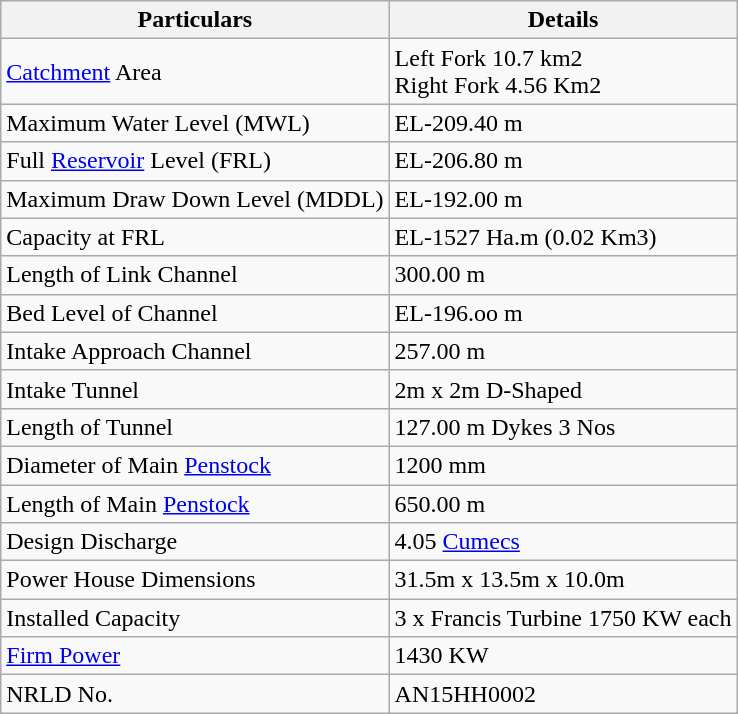<table class="wikitable">
<tr>
<th>Particulars</th>
<th>Details</th>
</tr>
<tr>
<td><a href='#'>Catchment</a> Area</td>
<td>Left Fork 10.7 km2<br>Right Fork 4.56 Km2</td>
</tr>
<tr>
<td>Maximum Water Level (MWL)</td>
<td>EL-209.40 m</td>
</tr>
<tr>
<td>Full <a href='#'>Reservoir</a> Level (FRL)</td>
<td>EL-206.80 m</td>
</tr>
<tr>
<td>Maximum Draw Down Level (MDDL)</td>
<td>EL-192.00 m</td>
</tr>
<tr>
<td>Capacity at FRL</td>
<td>EL-1527 Ha.m (0.02 Km3)</td>
</tr>
<tr>
<td>Length of Link Channel</td>
<td>300.00 m</td>
</tr>
<tr>
<td>Bed Level of Channel</td>
<td>EL-196.oo m</td>
</tr>
<tr>
<td>Intake Approach Channel</td>
<td>257.00 m</td>
</tr>
<tr>
<td>Intake Tunnel</td>
<td>2m x 2m D-Shaped</td>
</tr>
<tr>
<td>Length of Tunnel</td>
<td>127.00 m Dykes 3 Nos</td>
</tr>
<tr>
<td>Diameter of Main <a href='#'>Penstock</a></td>
<td>1200 mm</td>
</tr>
<tr>
<td>Length of Main <a href='#'>Penstock</a></td>
<td>650.00 m</td>
</tr>
<tr>
<td>Design Discharge</td>
<td>4.05 <a href='#'>Cumecs</a></td>
</tr>
<tr>
<td>Power House Dimensions</td>
<td>31.5m x 13.5m x 10.0m</td>
</tr>
<tr>
<td>Installed Capacity</td>
<td>3 x Francis Turbine 1750 KW each</td>
</tr>
<tr>
<td><a href='#'>Firm Power</a></td>
<td>1430 KW</td>
</tr>
<tr>
<td>NRLD No.</td>
<td>AN15HH0002</td>
</tr>
</table>
